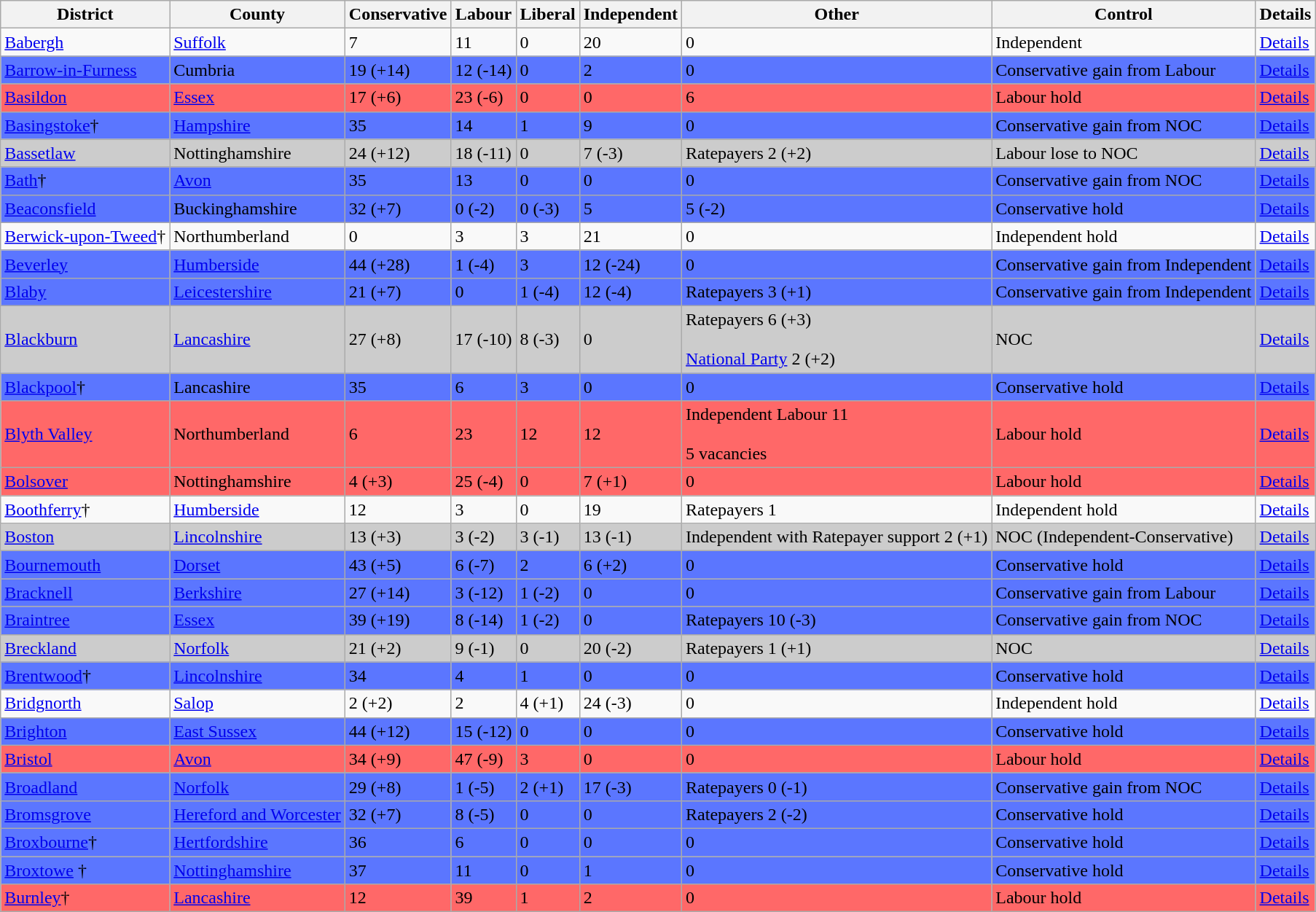<table class="wikitable">
<tr border=1 cellspacing=0 cellpadding=5>
<th>District</th>
<th>County</th>
<th>Conservative</th>
<th>Labour</th>
<th>Liberal</th>
<th>Independent</th>
<th>Other</th>
<th>Control</th>
<th>Details</th>
</tr>
<tr>
<td><a href='#'>Babergh</a></td>
<td><a href='#'>Suffolk</a></td>
<td>7</td>
<td>11</td>
<td>0</td>
<td>20</td>
<td>0</td>
<td>Independent</td>
<td><a href='#'>Details</a></td>
</tr>
<tr bgcolor=5B76FF>
<td><a href='#'>Barrow-in-Furness</a></td>
<td>Cumbria</td>
<td>19 (+14)</td>
<td>12 (-14)</td>
<td>0</td>
<td>2</td>
<td>0</td>
<td>Conservative gain from Labour</td>
<td><a href='#'>Details</a></td>
</tr>
<tr bgcolor=FF6868>
<td><a href='#'>Basildon</a></td>
<td><a href='#'>Essex</a></td>
<td>17 (+6)</td>
<td>23 (-6)</td>
<td>0</td>
<td>0</td>
<td>6</td>
<td>Labour hold</td>
<td><a href='#'>Details</a></td>
</tr>
<tr bgcolor=5B76FF>
<td><a href='#'>Basingstoke</a>†</td>
<td><a href='#'>Hampshire</a></td>
<td>35</td>
<td>14</td>
<td>1</td>
<td>9</td>
<td>0</td>
<td>Conservative gain from NOC</td>
<td><a href='#'>Details</a></td>
</tr>
<tr bgcolor=CCCCCC>
<td><a href='#'>Bassetlaw</a></td>
<td>Nottinghamshire</td>
<td>24 (+12)</td>
<td>18 (-11)</td>
<td>0</td>
<td>7 (-3)</td>
<td>Ratepayers 2 (+2)</td>
<td>Labour lose to NOC</td>
<td><a href='#'>Details</a></td>
</tr>
<tr bgcolor=5B76FF>
<td><a href='#'>Bath</a>†</td>
<td><a href='#'>Avon</a></td>
<td>35</td>
<td>13</td>
<td>0</td>
<td>0</td>
<td>0</td>
<td>Conservative gain from NOC</td>
<td><a href='#'>Details</a></td>
</tr>
<tr bgcolor=5B76FF>
<td><a href='#'>Beaconsfield</a></td>
<td>Buckinghamshire</td>
<td>32 (+7)</td>
<td>0 (-2)</td>
<td>0 (-3)</td>
<td>5</td>
<td>5 (-2)</td>
<td>Conservative hold</td>
<td><a href='#'>Details</a></td>
</tr>
<tr>
<td><a href='#'>Berwick-upon-Tweed</a>†</td>
<td>Northumberland</td>
<td>0</td>
<td>3</td>
<td>3</td>
<td>21</td>
<td>0</td>
<td>Independent hold</td>
<td><a href='#'>Details</a></td>
</tr>
<tr bgcolor=5B76FF>
<td><a href='#'>Beverley</a></td>
<td><a href='#'>Humberside</a></td>
<td>44 (+28)</td>
<td>1 (-4)</td>
<td>3</td>
<td>12 (-24)</td>
<td>0</td>
<td>Conservative gain from Independent</td>
<td><a href='#'>Details</a></td>
</tr>
<tr bgcolor=5B76FF>
<td><a href='#'>Blaby</a></td>
<td><a href='#'>Leicestershire</a></td>
<td>21 (+7)</td>
<td>0</td>
<td>1 (-4)</td>
<td>12 (-4)</td>
<td>Ratepayers 3 (+1)</td>
<td>Conservative gain from Independent</td>
<td><a href='#'>Details</a></td>
</tr>
<tr bgcolor=CCCCCC>
<td><a href='#'>Blackburn</a></td>
<td><a href='#'>Lancashire</a></td>
<td>27 (+8)</td>
<td>17 (-10)</td>
<td>8 (-3)</td>
<td>0</td>
<td>Ratepayers 6 (+3)<br><br><a href='#'>National Party</a> 2 (+2)</td>
<td>NOC</td>
<td><a href='#'>Details</a></td>
</tr>
<tr bgcolor=5B76FF>
<td><a href='#'>Blackpool</a>†</td>
<td>Lancashire</td>
<td>35</td>
<td>6</td>
<td>3</td>
<td>0</td>
<td>0</td>
<td>Conservative hold</td>
<td><a href='#'>Details</a></td>
</tr>
<tr bgcolor=FF6868>
<td><a href='#'>Blyth Valley</a></td>
<td>Northumberland</td>
<td>6</td>
<td>23</td>
<td>12</td>
<td>12</td>
<td>Independent Labour 11<br><br>5 vacancies</td>
<td>Labour hold</td>
<td><a href='#'>Details</a></td>
</tr>
<tr bgcolor=FF6868>
<td><a href='#'>Bolsover</a></td>
<td>Nottinghamshire</td>
<td>4 (+3)</td>
<td>25 (-4)</td>
<td>0</td>
<td>7 (+1)</td>
<td>0</td>
<td>Labour hold</td>
<td><a href='#'>Details</a></td>
</tr>
<tr>
<td><a href='#'>Boothferry</a>†</td>
<td><a href='#'>Humberside</a></td>
<td>12</td>
<td>3</td>
<td>0</td>
<td>19</td>
<td>Ratepayers 1</td>
<td>Independent hold</td>
<td><a href='#'>Details</a></td>
</tr>
<tr bgcolor=CCCCCC>
<td><a href='#'>Boston</a></td>
<td><a href='#'>Lincolnshire</a></td>
<td>13 (+3)</td>
<td>3 (-2)</td>
<td>3 (-1)</td>
<td>13 (-1)</td>
<td>Independent with Ratepayer support 2 (+1)</td>
<td>NOC (Independent-Conservative)</td>
<td><a href='#'>Details</a></td>
</tr>
<tr bgcolor=5B76FF>
<td><a href='#'>Bournemouth</a></td>
<td><a href='#'>Dorset</a></td>
<td>43 (+5)</td>
<td>6 (-7)</td>
<td>2</td>
<td>6 (+2)</td>
<td>0</td>
<td>Conservative hold</td>
<td><a href='#'>Details</a></td>
</tr>
<tr bgcolor=5B76FF>
<td><a href='#'>Bracknell</a></td>
<td><a href='#'>Berkshire</a></td>
<td>27 (+14)</td>
<td>3 (-12)</td>
<td>1 (-2)</td>
<td>0</td>
<td>0</td>
<td>Conservative gain from Labour</td>
<td><a href='#'>Details</a></td>
</tr>
<tr bgcolor=5B76FF>
<td><a href='#'>Braintree</a></td>
<td><a href='#'>Essex</a></td>
<td>39 (+19)</td>
<td>8 (-14)</td>
<td>1 (-2)</td>
<td>0</td>
<td>Ratepayers 10 (-3)</td>
<td>Conservative gain from NOC</td>
<td><a href='#'>Details</a></td>
</tr>
<tr bgcolor=CCCCCC>
<td><a href='#'>Breckland</a></td>
<td><a href='#'>Norfolk</a></td>
<td>21 (+2)</td>
<td>9 (-1)</td>
<td>0</td>
<td>20 (-2)</td>
<td>Ratepayers 1 (+1)</td>
<td>NOC</td>
<td><a href='#'>Details</a></td>
</tr>
<tr bgcolor=5B76FF>
<td><a href='#'>Brentwood</a>†</td>
<td><a href='#'>Lincolnshire</a></td>
<td>34</td>
<td>4</td>
<td>1</td>
<td>0</td>
<td>0</td>
<td>Conservative hold</td>
<td><a href='#'>Details</a></td>
</tr>
<tr>
<td><a href='#'>Bridgnorth</a></td>
<td><a href='#'>Salop</a></td>
<td>2 (+2)</td>
<td>2</td>
<td>4 (+1)</td>
<td>24 (-3)</td>
<td>0</td>
<td>Independent hold</td>
<td><a href='#'>Details</a></td>
</tr>
<tr bgcolor=5B76FF>
<td><a href='#'>Brighton</a></td>
<td><a href='#'>East Sussex</a></td>
<td>44 (+12)</td>
<td>15 (-12)</td>
<td>0</td>
<td>0</td>
<td>0</td>
<td>Conservative hold</td>
<td><a href='#'>Details</a></td>
</tr>
<tr bgcolor=FF6868>
<td><a href='#'>Bristol</a></td>
<td><a href='#'>Avon</a></td>
<td>34 (+9)</td>
<td>47 (-9)</td>
<td>3</td>
<td>0</td>
<td>0</td>
<td>Labour hold</td>
<td><a href='#'>Details</a></td>
</tr>
<tr bgcolor=5B76FF>
<td><a href='#'>Broadland</a></td>
<td><a href='#'>Norfolk</a></td>
<td>29 (+8)</td>
<td>1 (-5)</td>
<td>2 (+1)</td>
<td>17 (-3)</td>
<td>Ratepayers 0 (-1)</td>
<td>Conservative gain from NOC</td>
<td><a href='#'>Details</a></td>
</tr>
<tr bgcolor=5B76FF>
<td><a href='#'>Bromsgrove</a></td>
<td><a href='#'>Hereford and Worcester</a></td>
<td>32 (+7)</td>
<td>8 (-5)</td>
<td>0</td>
<td>0</td>
<td>Ratepayers 2 (-2)</td>
<td>Conservative hold</td>
<td><a href='#'>Details</a></td>
</tr>
<tr bgcolor=5B76FF>
<td><a href='#'>Broxbourne</a>†</td>
<td><a href='#'>Hertfordshire</a></td>
<td>36</td>
<td>6</td>
<td>0</td>
<td>0</td>
<td>0</td>
<td>Conservative hold</td>
<td><a href='#'>Details</a></td>
</tr>
<tr bgcolor=5B76FF>
<td><a href='#'>Broxtowe</a> †</td>
<td><a href='#'>Nottinghamshire</a></td>
<td>37</td>
<td>11</td>
<td>0</td>
<td>1</td>
<td>0</td>
<td>Conservative hold</td>
<td><a href='#'>Details</a></td>
</tr>
<tr bgcolor=FF6868>
<td><a href='#'>Burnley</a>†</td>
<td><a href='#'>Lancashire</a></td>
<td>12</td>
<td>39</td>
<td>1</td>
<td>2</td>
<td>0</td>
<td>Labour hold</td>
<td><a href='#'>Details</a></td>
</tr>
</table>
